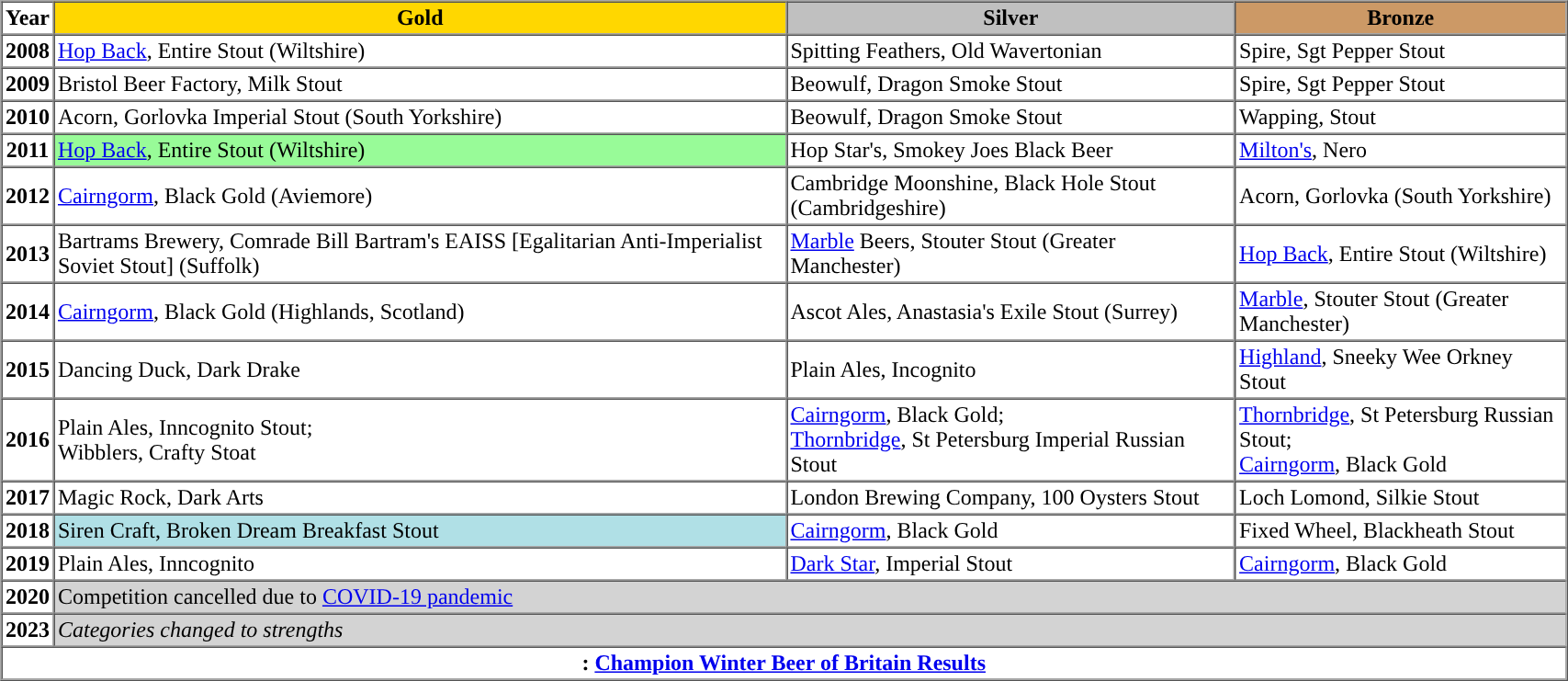<table | width=90% border=1 cellpadding=2 cellspacing=0>
<tr>
<th>Year</th>
<th style="background:gold;"><strong>Gold</strong></th>
<th style="background:silver;"><strong>Silver</strong></th>
<th style="background:#c96;"><strong>Bronze</strong></th>
</tr>
<tr>
<th>2008</th>
<td><a href='#'>Hop Back</a>, Entire Stout (Wiltshire)</td>
<td>Spitting Feathers, Old Wavertonian</td>
<td>Spire, Sgt Pepper Stout</td>
</tr>
<tr>
<th>2009</th>
<td>Bristol Beer Factory, Milk Stout</td>
<td>Beowulf, Dragon Smoke Stout</td>
<td>Spire, Sgt Pepper Stout</td>
</tr>
<tr>
<th>2010</th>
<td>Acorn, Gorlovka Imperial Stout (South Yorkshire)</td>
<td>Beowulf, Dragon Smoke Stout</td>
<td>Wapping, Stout</td>
</tr>
<tr>
<th>2011</th>
<td style="background:palegreen;"><a href='#'>Hop Back</a>, Entire Stout (Wiltshire)</td>
<td>Hop Star's, Smokey Joes Black Beer</td>
<td><a href='#'>Milton's</a>, Nero</td>
</tr>
<tr>
<th>2012</th>
<td><a href='#'>Cairngorm</a>, Black Gold (Aviemore)</td>
<td>Cambridge Moonshine, Black Hole Stout (Cambridgeshire)</td>
<td>Acorn, Gorlovka (South Yorkshire)</td>
</tr>
<tr>
<th>2013</th>
<td>Bartrams Brewery, Comrade Bill Bartram's EAISS [Egalitarian Anti-Imperialist Soviet Stout] (Suffolk)</td>
<td><a href='#'>Marble</a> Beers, Stouter Stout (Greater Manchester)</td>
<td><a href='#'>Hop Back</a>, Entire Stout (Wiltshire)</td>
</tr>
<tr>
<th>2014</th>
<td><a href='#'>Cairngorm</a>, Black Gold (Highlands, Scotland)</td>
<td>Ascot Ales, Anastasia's Exile Stout (Surrey)</td>
<td><a href='#'>Marble</a>, Stouter Stout (Greater Manchester)</td>
</tr>
<tr>
<th>2015</th>
<td>Dancing Duck, Dark Drake</td>
<td>Plain Ales, Incognito</td>
<td><a href='#'>Highland</a>, Sneeky Wee Orkney Stout</td>
</tr>
<tr>
<th>2016</th>
<td>Plain Ales, Inncognito Stout;<br> Wibblers, Crafty Stoat</td>
<td><a href='#'>Cairngorm</a>, Black Gold;<br> <a href='#'>Thornbridge</a>, St Petersburg Imperial Russian Stout</td>
<td><a href='#'>Thornbridge</a>, St Petersburg Russian Stout;<br> <a href='#'>Cairngorm</a>, Black Gold</td>
</tr>
<tr>
<th>2017</th>
<td>Magic Rock, Dark Arts</td>
<td>London Brewing Company, 100 Oysters Stout</td>
<td>Loch Lomond, Silkie Stout</td>
</tr>
<tr>
<th>2018</th>
<td style="background:powderblue;">Siren Craft, Broken Dream Breakfast Stout</td>
<td><a href='#'>Cairngorm</a>, Black Gold</td>
<td>Fixed Wheel, Blackheath Stout</td>
</tr>
<tr>
<th>2019</th>
<td>Plain Ales, Inncognito </td>
<td><a href='#'>Dark Star</a>, Imperial Stout</td>
<td><a href='#'>Cairngorm</a>, Black Gold</td>
</tr>
<tr>
<th>2020</th>
<td style="background:lightgray;" colspan="3">Competition cancelled due to <a href='#'>COVID-19 pandemic</a></td>
</tr>
<tr>
<th>2023</th>
<td style="background:lightgray;" colspan="3"><em>Categories changed to strengths</em></td>
</tr>
<tr>
<th colspan="4">: <a href='#'>Champion Winter Beer of Britain Results</a></th>
</tr>
</table>
